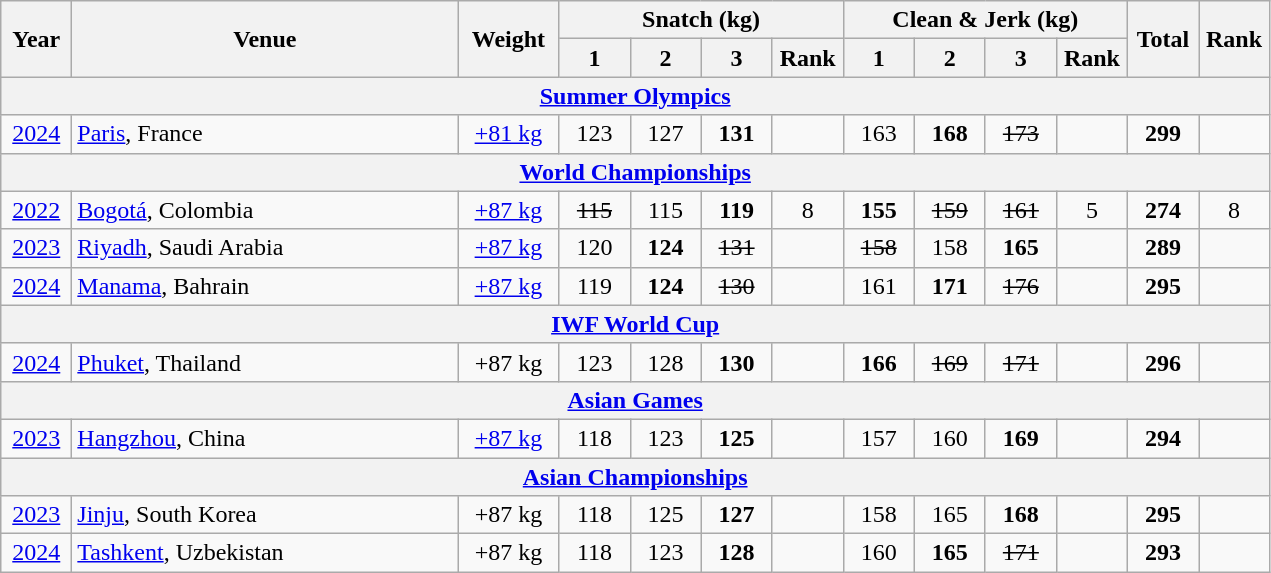<table class = "wikitable" style="text-align:center;">
<tr>
<th rowspan="2" style="width:40px;">Year</th>
<th rowspan="2" style="width:250px;">Venue</th>
<th rowspan="2" style="width:60px;">Weight</th>
<th colspan=4>Snatch (kg)</th>
<th colspan=4>Clean & Jerk (kg)</th>
<th rowspan="2" style="width:40px;">Total</th>
<th rowspan="2" style="width:40px;">Rank</th>
</tr>
<tr>
<th width=40>1</th>
<th width=40>2</th>
<th width=40>3</th>
<th width=40>Rank</th>
<th width=40>1</th>
<th width=40>2</th>
<th width=40>3</th>
<th width=40>Rank</th>
</tr>
<tr>
<th colspan=13><a href='#'>Summer Olympics</a></th>
</tr>
<tr>
<td><a href='#'>2024</a></td>
<td align=left><a href='#'>Paris</a>, France</td>
<td><a href='#'>+81 kg</a></td>
<td>123</td>
<td>127</td>
<td><strong>131</strong></td>
<td></td>
<td>163</td>
<td><strong>168</strong></td>
<td><s>173</s></td>
<td></td>
<td><strong>299</strong></td>
<td></td>
</tr>
<tr>
<th colspan=13><a href='#'>World Championships</a></th>
</tr>
<tr>
<td><a href='#'>2022</a></td>
<td align=left><a href='#'>Bogotá</a>, Colombia</td>
<td><a href='#'>+87 kg</a></td>
<td><s>115</s></td>
<td>115</td>
<td><strong>119</strong></td>
<td>8</td>
<td><strong>155</strong></td>
<td><s>159</s></td>
<td><s>161</s></td>
<td>5</td>
<td><strong>274</strong></td>
<td>8</td>
</tr>
<tr>
<td><a href='#'>2023</a></td>
<td align=left><a href='#'>Riyadh</a>, Saudi Arabia</td>
<td><a href='#'>+87 kg</a></td>
<td>120</td>
<td><strong>124</strong></td>
<td><s>131</s></td>
<td></td>
<td><s>158</s></td>
<td>158</td>
<td><strong>165</strong></td>
<td></td>
<td><strong>289</strong></td>
<td></td>
</tr>
<tr>
<td><a href='#'>2024</a></td>
<td align=left><a href='#'>Manama</a>, Bahrain</td>
<td><a href='#'>+87 kg</a></td>
<td>119</td>
<td><strong>124</strong></td>
<td><s>130</s></td>
<td></td>
<td>161</td>
<td><strong>171</strong></td>
<td><s>176</s></td>
<td></td>
<td><strong>295</strong></td>
<td></td>
</tr>
<tr>
<th colspan=13><a href='#'>IWF World Cup</a></th>
</tr>
<tr>
<td><a href='#'>2024</a></td>
<td align=left><a href='#'>Phuket</a>, Thailand</td>
<td>+87 kg</td>
<td>123</td>
<td>128</td>
<td><strong>130</strong></td>
<td></td>
<td><strong>166</strong></td>
<td><s>169</s></td>
<td><s>171</s></td>
<td></td>
<td><strong>296</strong></td>
<td></td>
</tr>
<tr>
<th colspan=13><a href='#'>Asian Games</a></th>
</tr>
<tr>
<td><a href='#'>2023</a></td>
<td align=left><a href='#'>Hangzhou</a>, China</td>
<td><a href='#'>+87 kg</a></td>
<td>118</td>
<td>123</td>
<td><strong>125</strong></td>
<td></td>
<td>157</td>
<td>160</td>
<td><strong>169</strong></td>
<td></td>
<td><strong>294</strong></td>
<td></td>
</tr>
<tr>
<th colspan=13><a href='#'>Asian Championships</a></th>
</tr>
<tr>
<td><a href='#'>2023</a></td>
<td align=left><a href='#'>Jinju</a>, South Korea</td>
<td>+87 kg</td>
<td>118</td>
<td>125</td>
<td><strong>127</strong></td>
<td></td>
<td>158</td>
<td>165</td>
<td><strong>168</strong></td>
<td></td>
<td><strong>295</strong></td>
<td></td>
</tr>
<tr>
<td><a href='#'>2024</a></td>
<td align=left><a href='#'>Tashkent</a>, Uzbekistan</td>
<td>+87 kg</td>
<td>118</td>
<td>123</td>
<td><strong>128</strong></td>
<td></td>
<td>160</td>
<td><strong>165</strong></td>
<td><s>171</s></td>
<td></td>
<td><strong>293</strong></td>
<td></td>
</tr>
</table>
